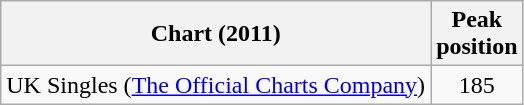<table class="wikitable">
<tr>
<th>Chart (2011)</th>
<th>Peak<br>position</th>
</tr>
<tr>
<td>UK Singles (<a href='#'>The Official Charts Company</a>)</td>
<td align="center">185</td>
</tr>
</table>
